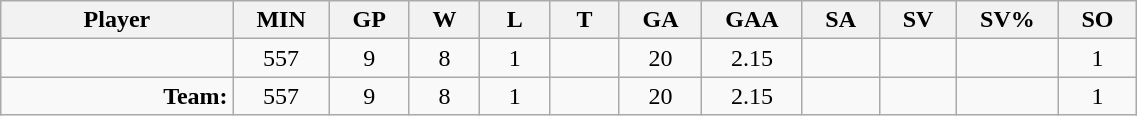<table class="wikitable sortable" width="60%">
<tr>
<th bgcolor="#DDDDFF" width="10%">Player</th>
<th width="3%" bgcolor="#DDDDFF">MIN</th>
<th width="3%" bgcolor="#DDDDFF">GP</th>
<th width="3%" bgcolor="#DDDDFF">W</th>
<th width="3%" bgcolor="#DDDDFF">L</th>
<th width="3%" bgcolor="#DDDDFF">T</th>
<th width="3%" bgcolor="#DDDDFF">GA</th>
<th width="3%" bgcolor="#DDDDFF">GAA</th>
<th width="3%" bgcolor="#DDDDFF">SA</th>
<th width="3%" bgcolor="#DDDDFF">SV</th>
<th width="3%" bgcolor="#DDDDFF">SV%</th>
<th width="3%" bgcolor="#DDDDFF">SO</th>
</tr>
<tr align="center">
<td align="right"></td>
<td>557</td>
<td>9</td>
<td>8</td>
<td>1</td>
<td></td>
<td>20</td>
<td>2.15</td>
<td></td>
<td></td>
<td></td>
<td>1</td>
</tr>
<tr align="center">
<td align="right"><strong>Team:</strong></td>
<td>557</td>
<td>9</td>
<td>8</td>
<td>1</td>
<td></td>
<td>20</td>
<td>2.15</td>
<td></td>
<td></td>
<td></td>
<td>1</td>
</tr>
</table>
